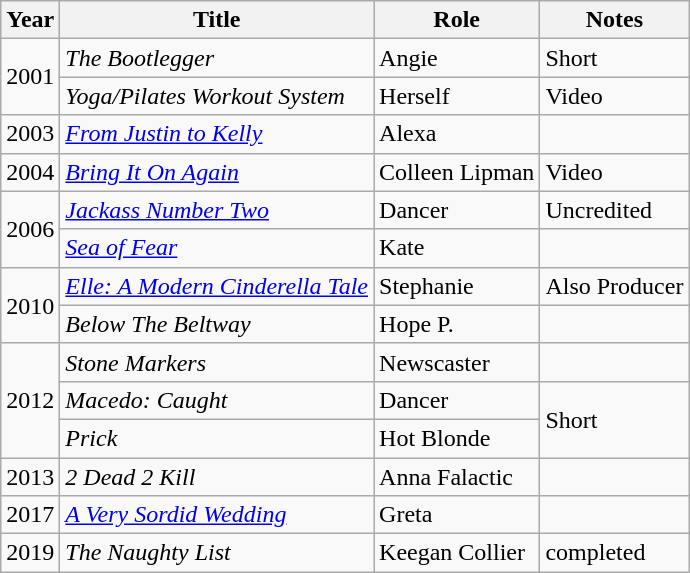<table class="wikitable sortable">
<tr>
<th>Year</th>
<th>Title</th>
<th>Role</th>
<th>Notes</th>
</tr>
<tr>
<td rowspan="2">2001</td>
<td><em>The Bootlegger</em></td>
<td>Angie</td>
<td>Short</td>
</tr>
<tr>
<td><em>Yoga/Pilates Workout System</em></td>
<td>Herself</td>
<td>Video</td>
</tr>
<tr>
<td>2003</td>
<td><em><a href='#'>From Justin to Kelly</a></em></td>
<td>Alexa</td>
<td></td>
</tr>
<tr>
<td>2004</td>
<td><em><a href='#'>Bring It On Again</a></em></td>
<td>Colleen Lipman</td>
<td>Video</td>
</tr>
<tr>
<td rowspan="2">2006</td>
<td><em><a href='#'>Jackass Number Two</a></em></td>
<td>Dancer</td>
<td>Uncredited</td>
</tr>
<tr>
<td><em><a href='#'>Sea of Fear</a></em></td>
<td>Kate</td>
<td></td>
</tr>
<tr>
<td rowspan="2">2010</td>
<td><em><a href='#'>Elle: A Modern Cinderella Tale</a></em></td>
<td>Stephanie</td>
<td>Also Producer</td>
</tr>
<tr>
<td><em>Below The Beltway</em></td>
<td>Hope P.</td>
<td></td>
</tr>
<tr>
<td rowspan="3">2012</td>
<td><em>Stone Markers</em></td>
<td>Newscaster</td>
<td></td>
</tr>
<tr>
<td><em>Macedo: Caught</em></td>
<td>Dancer</td>
<td rowspan="2">Short</td>
</tr>
<tr>
<td><em>Prick</em></td>
<td>Hot Blonde</td>
</tr>
<tr>
<td>2013</td>
<td><em>2 Dead 2 Kill</em></td>
<td>Anna Falactic</td>
<td></td>
</tr>
<tr>
<td>2017</td>
<td><em><a href='#'>A Very Sordid Wedding</a></em></td>
<td>Greta</td>
<td></td>
</tr>
<tr>
<td>2019</td>
<td><em>The Naughty List </em></td>
<td>Keegan Collier</td>
<td>completed</td>
</tr>
</table>
